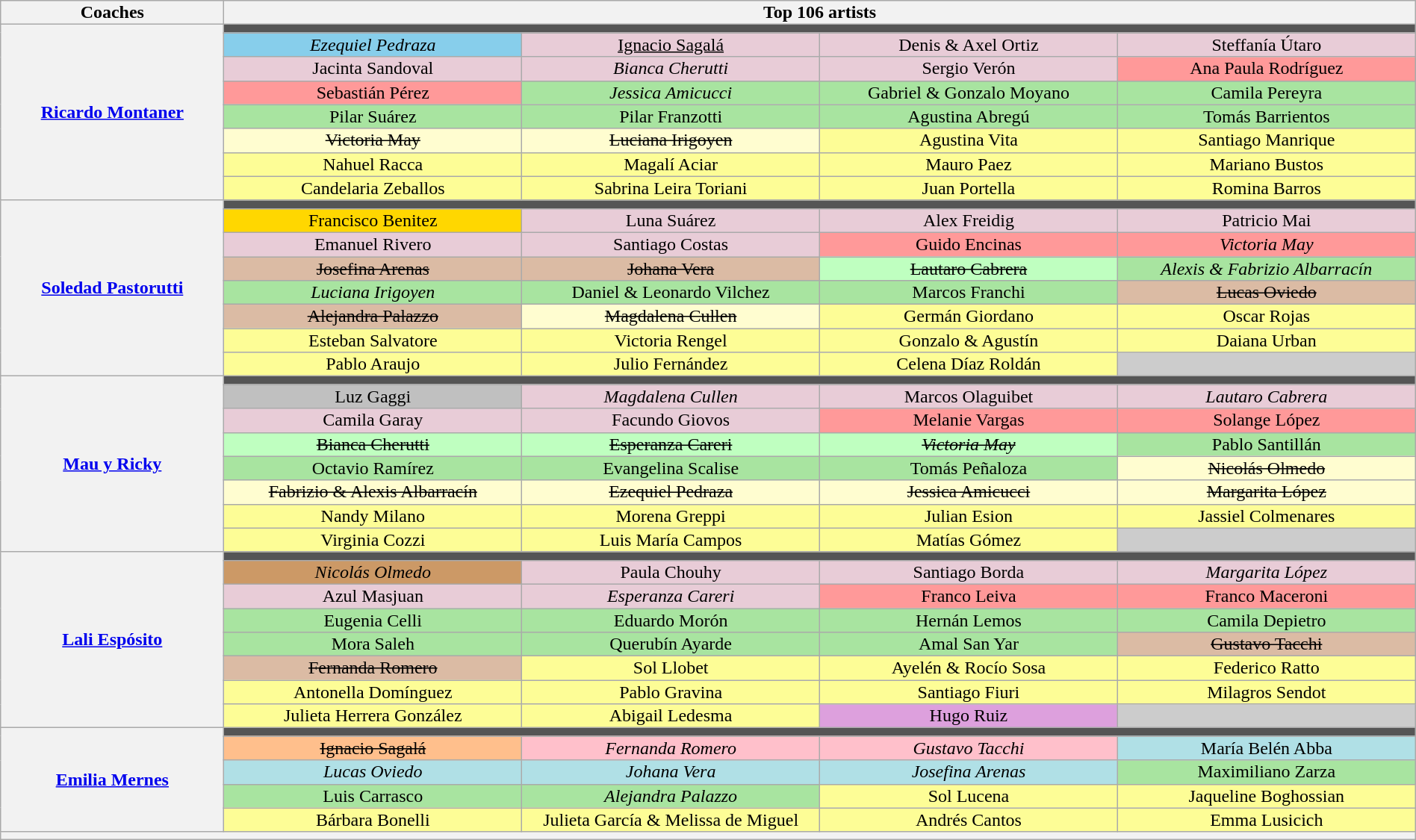<table class="wikitable" style="text-align:center; line-height:14px; width:100%">
<tr>
<th scope="col" width="15%">Coaches</th>
<th scope="col" width="80%" colspan="5">Top 106 artists</th>
</tr>
<tr>
<th rowspan="8"><a href='#'>Ricardo Montaner</a></th>
<td colspan="5" style="background:#555555"></td>
</tr>
<tr>
<td style="background:skyblue"><em>Ezequiel Pedraza</em></td>
<td style="background:#E8CCD7"><u>Ignacio Sagalá</u></td>
<td style="background:#E8CCD7">Denis & Axel Ortiz</td>
<td style="background:#E8CCD7">Steffanía Útaro</td>
</tr>
<tr>
<td style="background:#E8CCD7">Jacinta Sandoval</td>
<td style="background:#E8CCD7"><em>Bianca Cherutti</em></td>
<td style="background:#E8CCD7">Sergio Verón</td>
<td style="background:#FF9999">Ana Paula Rodríguez</td>
</tr>
<tr>
<td style="background:#FF9999">Sebastián Pérez</td>
<td style="background:#A8E4A0"><em>Jessica Amicucci</em></td>
<td style="background:#A8E4A0">Gabriel & Gonzalo Moyano</td>
<td style="background:#A8E4A0">Camila Pereyra</td>
</tr>
<tr>
<td style="background:#A8E4A0">Pilar Suárez</td>
<td style="background:#A8E4A0">Pilar Franzotti</td>
<td style="background:#A8E4A0">Agustina Abregú</td>
<td style="background:#A8E4A0">Tomás Barrientos</td>
</tr>
<tr>
<td style="background:#FFFDD0"><s>Victoria May</s></td>
<td style="background:#FFFDD0"><s>Luciana Irigoyen</s></td>
<td style="background:#FDFD96">Agustina Vita</td>
<td style="background:#FDFD96">Santiago Manrique</td>
</tr>
<tr>
<td style="background:#FDFD96">Nahuel Racca</td>
<td style="background:#FDFD96">Magalí Aciar</td>
<td style="background:#FDFD96">Mauro Paez</td>
<td style="background:#FDFD96">Mariano Bustos</td>
</tr>
<tr>
<td style="background:#FDFD96">Candelaria Zeballos</td>
<td style="background:#FDFD96">Sabrina Leira Toriani</td>
<td style="background:#FDFD96">Juan Portella</td>
<td style="background:#FDFD96">Romina Barros</td>
</tr>
<tr>
<th rowspan="8"><a href='#'>Soledad Pastorutti</a></th>
<td colspan="5" style="background:#555555"></td>
</tr>
<tr>
<td style="background:gold">Francisco Benitez</td>
<td style="background:#E8CCD7">Luna Suárez</td>
<td style="background:#E8CCD7">Alex Freidig</td>
<td style="background:#E8CCD7">Patricio Mai</td>
</tr>
<tr>
<td style="background:#E8CCD7">Emanuel Rivero</td>
<td style="background:#E8CCD7">Santiago Costas</td>
<td style="background:#FF9999">Guido Encinas</td>
<td style="background:#FF9999"><em>Victoria May</em></td>
</tr>
<tr>
<td style="background:#dbbba4"><s>Josefina Arenas</s></td>
<td style="background:#dbbba4"><s>Johana Vera</s></td>
<td style="background:#BFFFC0"><s>Lautaro Cabrera</s></td>
<td style="background:#A8E4A0"><em>Alexis & Fabrizio Albarracín</em></td>
</tr>
<tr>
<td style="background:#A8E4A0"><em>Luciana Irigoyen</em></td>
<td style="background:#A8E4A0">Daniel & Leonardo Vilchez</td>
<td style="background:#A8E4A0">Marcos Franchi</td>
<td style="background:#dbbba4"><s>Lucas Oviedo</s></td>
</tr>
<tr>
<td style="background:#dbbba4"><s>Alejandra Palazzo</s></td>
<td style="background:#FFFDD0"><s>Magdalena Cullen</s></td>
<td style="background:#FDFD96">Germán Giordano</td>
<td style="background:#FDFD96">Oscar Rojas</td>
</tr>
<tr>
<td style="background:#FDFD96">Esteban Salvatore</td>
<td style="background:#FDFD96">Victoria Rengel</td>
<td style="background:#FDFD96">Gonzalo & Agustín</td>
<td style="background:#FDFD96">Daiana Urban</td>
</tr>
<tr>
<td style="background:#FDFD96">Pablo Araujo</td>
<td style="background:#FDFD96">Julio Fernández</td>
<td style="background:#FDFD96">Celena Díaz Roldán</td>
<td style="background:#ccc"></td>
</tr>
<tr>
<th rowspan="8"><a href='#'>Mau y Ricky</a></th>
<td colspan="5" style="background:#555555"></td>
</tr>
<tr>
<td style="background:silver">Luz Gaggi</td>
<td style="background:#E8CCD7"><em>Magdalena Cullen</em></td>
<td style="background:#E8CCD7">Marcos Olaguibet</td>
<td style="background:#E8CCD7"><em>Lautaro Cabrera</em></td>
</tr>
<tr>
<td style="background:#E8CCD7">Camila Garay</td>
<td style="background:#E8CCD7">Facundo Giovos</td>
<td style="background:#FF9999">Melanie Vargas</td>
<td style="background:#FF9999">Solange López</td>
</tr>
<tr>
<td style="background:#BFFFC0"><s>Bianca Cherutti</s></td>
<td style="background:#BFFFC0"><s>Esperanza Careri</s></td>
<td style="background:#BFFFC0"><s><em>Victoria May</em></s></td>
<td style="background:#A8E4A0">Pablo Santillán</td>
</tr>
<tr>
<td style="background:#A8E4A0">Octavio Ramírez</td>
<td style="background:#A8E4A0">Evangelina Scalise</td>
<td style="background:#A8E4A0">Tomás Peñaloza</td>
<td style="background:#FFFDD0"><s>Nicolás Olmedo</s></td>
</tr>
<tr>
<td style="background:#FFFDD0"><s>Fabrizio & Alexis Albarracín</s></td>
<td style="background:#FFFDD0"><s>Ezequiel Pedraza</s></td>
<td style="background:#FFFDD0"><s>Jessica Amicucci</s></td>
<td style="background:#FFFDD0"><s>Margarita López</s></td>
</tr>
<tr>
<td style="background:#FDFD96">Nandy Milano</td>
<td style="background:#FDFD96">Morena Greppi</td>
<td style="background:#FDFD96">Julian Esion</td>
<td style="background:#FDFD96">Jassiel Colmenares</td>
</tr>
<tr>
<td style="background:#FDFD96">Virginia Cozzi</td>
<td style="background:#FDFD96">Luis María Campos</td>
<td style="background:#FDFD96">Matías Gómez</td>
<td style="background:#ccc"></td>
</tr>
<tr>
<th rowspan="8"><a href='#'>Lali Espósito</a></th>
<td colspan="5" style="background:#555555"></td>
</tr>
<tr>
<td style="background:#c96"><em>Nicolás Olmedo</em></td>
<td style="background:#E8CCD7">Paula Chouhy</td>
<td style="background:#E8CCD7">Santiago Borda</td>
<td style="background:#E8CCD7"><em>Margarita López</em></td>
</tr>
<tr>
<td style="background:#E8CCD7">Azul Masjuan</td>
<td style="background:#E8CCD7"><em>Esperanza Careri</em></td>
<td style="background:#FF9999">Franco Leiva</td>
<td style="background:#FF9999">Franco Maceroni</td>
</tr>
<tr>
<td style="background:#A8E4A0">Eugenia Celli</td>
<td style="background:#A8E4A0">Eduardo Morón</td>
<td style="background:#A8E4A0">Hernán Lemos</td>
<td style="background:#A8E4A0">Camila Depietro</td>
</tr>
<tr>
<td style="background:#A8E4A0">Mora Saleh</td>
<td style="background:#A8E4A0">Querubín Ayarde</td>
<td style="background:#A8E4A0">Amal San Yar</td>
<td style="background:#dbbba4"><s>Gustavo Tacchi </s></td>
</tr>
<tr>
<td style="background:#dbbba4"><s>Fernanda Romero</s></td>
<td style="background:#FDFD96">Sol Llobet</td>
<td style="background:#FDFD96">Ayelén & Rocío Sosa</td>
<td style="background:#FDFD96">Federico Ratto</td>
</tr>
<tr>
<td style="background:#FDFD96">Antonella Domínguez</td>
<td style="background:#FDFD96">Pablo Gravina</td>
<td style="background:#FDFD96">Santiago Fiuri</td>
<td style="background:#FDFD96">Milagros Sendot</td>
</tr>
<tr>
<td style="background:#FDFD96">Julieta Herrera González</td>
<td style="background:#FDFD96">Abigail Ledesma</td>
<td style="background:plum">Hugo Ruiz</td>
<td style="background:#ccc"></td>
</tr>
<tr>
<th rowspan="5"><a href='#'>Emilia Mernes</a><br><small></small></th>
<td colspan="5" style="background:#555555"></td>
</tr>
<tr>
<td style="background:#FFBF8C"><s>Ignacio Sagalá</s></td>
<td style="background:pink"><em>Fernanda Romero</em></td>
<td style="background:pink"><em>Gustavo Tacchi</em></td>
<td style="background:#B0E0E6">María Belén Abba</td>
</tr>
<tr>
<td style="background:#B0E0E6"><em>Lucas Oviedo</em></td>
<td style="background:#B0E0E6"><em>Johana Vera</em></td>
<td style="background:#B0E0E6"><em>Josefina Arenas</em></td>
<td style="background:#A8E4A0">Maximiliano Zarza</td>
</tr>
<tr>
<td style="background:#A8E4A0">Luis Carrasco</td>
<td style="background:#A8E4A0"><em>Alejandra Palazzo</em></td>
<td style="background:#FDFD96">Sol Lucena</td>
<td style="background:#FDFD96">Jaqueline Boghossian</td>
</tr>
<tr>
<td style="background:#FDFD96; width:20%">Bárbara Bonelli</td>
<td style="background:#FDFD96; width:20%">Julieta García & Melissa de Miguel</td>
<td style="background:#FDFD96; width:20%">Andrés Cantos</td>
<td style="background:#FDFD96; width:20%">Emma Lusicich</td>
</tr>
<tr>
<th style="font-size:90%" colspan="8"></th>
</tr>
</table>
